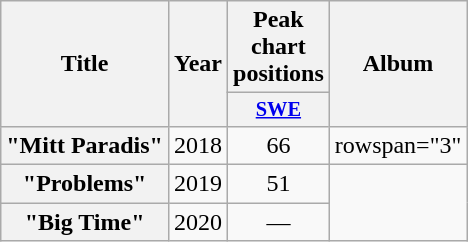<table class="wikitable plainrowheaders" style="text-align:center;">
<tr>
<th scope="col" rowspan="2">Title</th>
<th scope="col" rowspan="2">Year</th>
<th scope="col" colspan="1">Peak chart positions</th>
<th scope="col" rowspan="2">Album</th>
</tr>
<tr>
<th scope="col" style="width:3em;font-size:85%;"><a href='#'>SWE</a><br></th>
</tr>
<tr>
<th scope="row">"Mitt Paradis"</th>
<td>2018</td>
<td>66</td>
<td>rowspan="3" </td>
</tr>
<tr>
<th scope="row">"Problems"<br></th>
<td>2019</td>
<td>51</td>
</tr>
<tr>
<th scope="row">"Big Time"<br></th>
<td>2020</td>
<td>—</td>
</tr>
</table>
